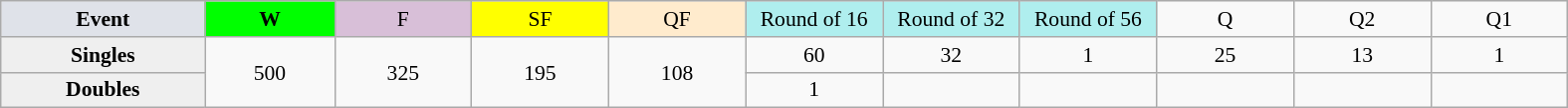<table class=wikitable style=font-size:90%;text-align:center>
<tr>
<td style="width:130px; background:#dfe2e9;"><strong>Event</strong></td>
<td style="width:80px; background:lime;"><strong>W</strong></td>
<td style="width:85px; background:thistle;">F</td>
<td style="width:85px; background:#ff0;">SF</td>
<td style="width:85px; background:#ffebcd;">QF</td>
<td style="width:85px; background:#afeeee;">Round of 16</td>
<td style="width:85px; background:#afeeee;">Round of 32</td>
<td style="width:85px; background:#afeeee;">Round of 56</td>
<td width=85>Q</td>
<td width=85>Q2</td>
<td width=85>Q1</td>
</tr>
<tr>
<th style="background:#efefef;">Singles</th>
<td rowspan=2>500</td>
<td rowspan=2>325</td>
<td rowspan=2>195</td>
<td rowspan=2>108</td>
<td>60</td>
<td>32</td>
<td>1</td>
<td>25</td>
<td>13</td>
<td>1</td>
</tr>
<tr>
<th style="background:#efefef;">Doubles</th>
<td>1</td>
<td></td>
<td></td>
<td></td>
<td></td>
<td></td>
</tr>
</table>
